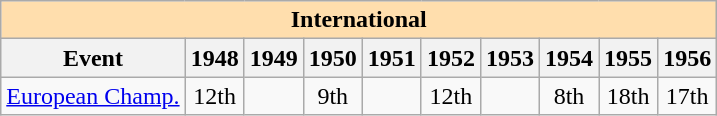<table class="wikitable" style="text-align:center">
<tr>
<th style="background-color: #ffdead; " colspan=10 align=center>International</th>
</tr>
<tr>
<th>Event</th>
<th>1948</th>
<th>1949</th>
<th>1950</th>
<th>1951</th>
<th>1952</th>
<th>1953</th>
<th>1954</th>
<th>1955</th>
<th>1956</th>
</tr>
<tr>
<td align=left><a href='#'>European Champ.</a></td>
<td>12th</td>
<td></td>
<td>9th</td>
<td></td>
<td>12th</td>
<td></td>
<td>8th</td>
<td>18th</td>
<td>17th</td>
</tr>
</table>
